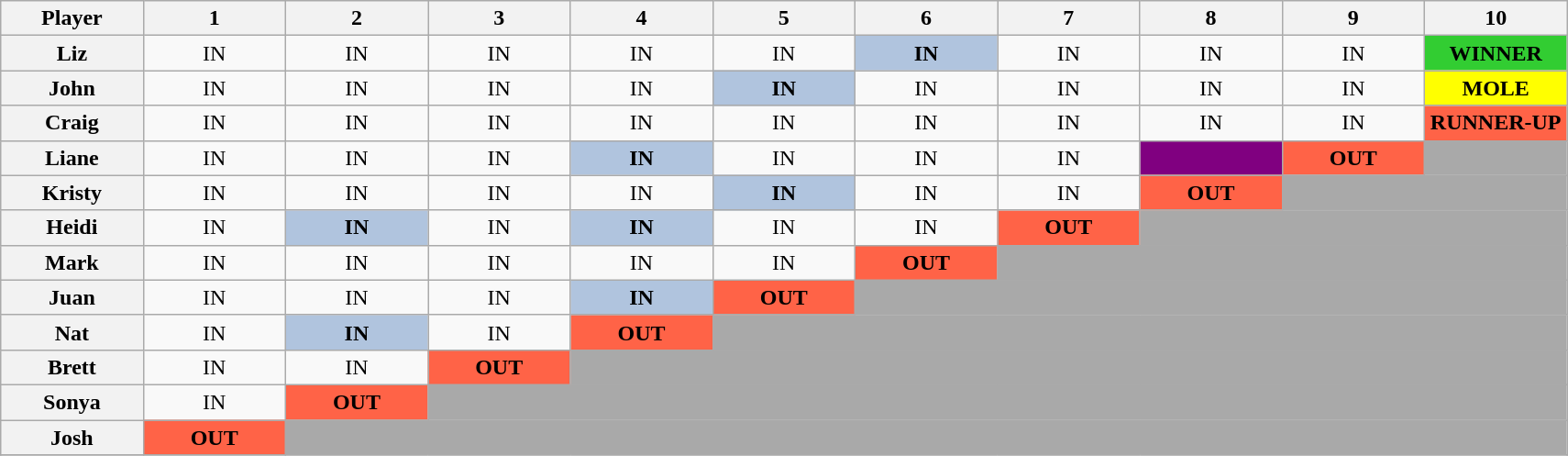<table class="wikitable" style="text-align:center">
<tr>
<th style="width:9%;">Player</th>
<th style="width:9%;">1</th>
<th style="width:9%;">2</th>
<th style="width:9%;">3</th>
<th style="width:9%;">4</th>
<th style="width:9%;">5</th>
<th style="width:9%;">6</th>
<th style="width:9%;">7</th>
<th style="width:9%;">8</th>
<th style="width:9%;">9</th>
<th style="width:9%;">10</th>
</tr>
<tr>
<th>Liz</th>
<td>IN</td>
<td>IN</td>
<td>IN</td>
<td>IN</td>
<td>IN</td>
<td style="background:lightsteelblue;"><strong>IN</strong></td>
<td>IN</td>
<td>IN</td>
<td>IN</td>
<td style="background:limegreen;"><strong>WINNER</strong></td>
</tr>
<tr>
<th>John</th>
<td>IN</td>
<td>IN</td>
<td>IN</td>
<td>IN</td>
<td style="background:lightsteelblue;"><strong>IN</strong></td>
<td>IN</td>
<td>IN</td>
<td>IN</td>
<td>IN</td>
<td style="background:yellow;"><strong>MOLE</strong></td>
</tr>
<tr>
<th>Craig</th>
<td>IN</td>
<td>IN</td>
<td>IN</td>
<td>IN</td>
<td>IN</td>
<td>IN</td>
<td>IN</td>
<td>IN</td>
<td>IN</td>
<td style="background:tomato;"><strong>RUNNER-UP</strong></td>
</tr>
<tr>
<th>Liane</th>
<td>IN</td>
<td>IN</td>
<td>IN</td>
<td style="background:lightsteelblue;"><strong>IN</strong></td>
<td>IN</td>
<td>IN</td>
<td>IN</td>
<td style="background:purple;"></td>
<td style="background:tomato;"><strong>OUT</strong></td>
<td bgcolor="darkgray"></td>
</tr>
<tr>
<th>Kristy</th>
<td>IN</td>
<td>IN</td>
<td>IN</td>
<td>IN</td>
<td style="background:lightsteelblue;"><strong>IN</strong></td>
<td>IN</td>
<td>IN</td>
<td style="background:tomato;"><strong>OUT</strong></td>
<td colspan=2 bgcolor="darkgray"></td>
</tr>
<tr>
<th>Heidi</th>
<td>IN</td>
<td style="background:lightsteelblue;"><strong>IN</strong></td>
<td>IN</td>
<td style="background:lightsteelblue;"><strong>IN</strong></td>
<td>IN</td>
<td>IN</td>
<td style="background:tomato;"><strong>OUT</strong></td>
<td colspan=3 bgcolor="darkgray"></td>
</tr>
<tr>
<th>Mark</th>
<td>IN</td>
<td>IN</td>
<td>IN</td>
<td>IN</td>
<td>IN</td>
<td style="background:tomato;"><strong>OUT</strong></td>
<td colspan=4 bgcolor="darkgray"></td>
</tr>
<tr>
<th>Juan</th>
<td>IN</td>
<td>IN</td>
<td>IN</td>
<td style="background:lightsteelblue;"><strong>IN</strong></td>
<td style="background:tomato;"><strong>OUT</strong></td>
<td colspan=5 bgcolor="darkgray"></td>
</tr>
<tr>
<th>Nat</th>
<td>IN</td>
<td style="background:lightsteelblue;"><strong>IN</strong></td>
<td>IN</td>
<td style="background:tomato;"><strong>OUT</strong></td>
<td colspan=6 bgcolor="darkgray"></td>
</tr>
<tr>
<th>Brett</th>
<td>IN</td>
<td>IN</td>
<td style="background:tomato;"><strong>OUT</strong></td>
<td colspan=7 bgcolor="darkgray"></td>
</tr>
<tr>
<th>Sonya</th>
<td>IN</td>
<td style="background:tomato;"><strong>OUT</strong></td>
<td colspan=8 bgcolor="darkgray"></td>
</tr>
<tr>
<th>Josh</th>
<td style="background:tomato;"><strong>OUT</strong></td>
<td colspan=9 bgcolor="darkgray"></td>
</tr>
<tr>
</tr>
</table>
